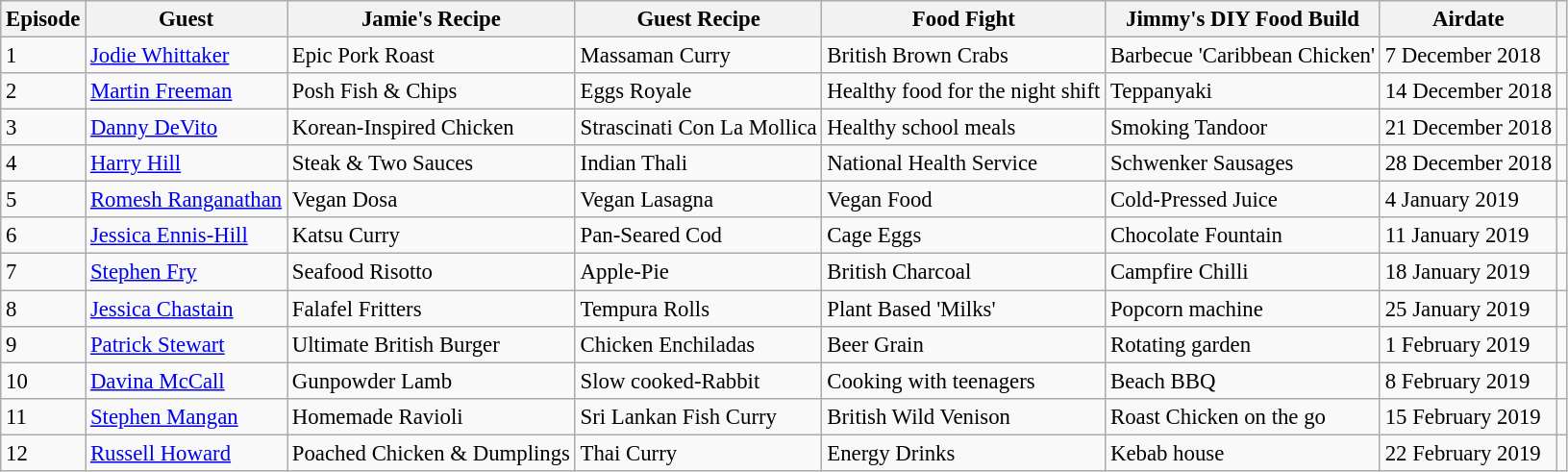<table class="wikitable" style="font-size:95%;">
<tr>
<th>Episode</th>
<th>Guest</th>
<th>Jamie's Recipe</th>
<th>Guest Recipe</th>
<th>Food Fight</th>
<th>Jimmy's DIY Food Build</th>
<th>Airdate</th>
<th></th>
</tr>
<tr>
<td>1</td>
<td><a href='#'>Jodie Whittaker</a></td>
<td>Epic Pork Roast</td>
<td>Massaman Curry</td>
<td>British Brown Crabs</td>
<td>Barbecue 'Caribbean Chicken'</td>
<td>7 December 2018</td>
<td></td>
</tr>
<tr>
<td>2</td>
<td><a href='#'>Martin Freeman</a></td>
<td>Posh Fish & Chips</td>
<td>Eggs Royale</td>
<td>Healthy food for the night shift</td>
<td>Teppanyaki</td>
<td>14 December 2018</td>
<td></td>
</tr>
<tr>
<td>3</td>
<td><a href='#'>Danny DeVito</a></td>
<td>Korean-Inspired Chicken</td>
<td>Strascinati Con La Mollica</td>
<td>Healthy school meals</td>
<td>Smoking Tandoor</td>
<td>21 December 2018</td>
<td></td>
</tr>
<tr>
<td>4</td>
<td><a href='#'>Harry Hill</a></td>
<td>Steak & Two Sauces</td>
<td>Indian Thali</td>
<td>National Health Service</td>
<td>Schwenker Sausages</td>
<td>28 December 2018</td>
<td></td>
</tr>
<tr>
<td>5</td>
<td><a href='#'>Romesh Ranganathan</a></td>
<td>Vegan Dosa</td>
<td>Vegan Lasagna</td>
<td>Vegan Food</td>
<td>Cold-Pressed Juice</td>
<td>4 January 2019</td>
<td></td>
</tr>
<tr>
<td>6</td>
<td><a href='#'>Jessica Ennis-Hill</a></td>
<td>Katsu Curry</td>
<td>Pan-Seared Cod</td>
<td>Cage Eggs</td>
<td>Chocolate Fountain</td>
<td>11 January 2019</td>
<td></td>
</tr>
<tr>
<td>7</td>
<td><a href='#'>Stephen Fry</a></td>
<td>Seafood Risotto</td>
<td>Apple-Pie</td>
<td>British Charcoal</td>
<td>Campfire Chilli</td>
<td>18 January 2019</td>
<td></td>
</tr>
<tr>
<td>8</td>
<td><a href='#'>Jessica Chastain</a></td>
<td>Falafel Fritters</td>
<td>Tempura Rolls</td>
<td>Plant Based 'Milks'</td>
<td>Popcorn machine</td>
<td>25 January 2019</td>
<td></td>
</tr>
<tr>
<td>9</td>
<td><a href='#'>Patrick Stewart</a></td>
<td>Ultimate British Burger</td>
<td>Chicken Enchiladas</td>
<td>Beer Grain</td>
<td>Rotating garden</td>
<td>1 February 2019</td>
<td></td>
</tr>
<tr>
<td>10</td>
<td><a href='#'>Davina McCall</a></td>
<td>Gunpowder Lamb</td>
<td>Slow cooked-Rabbit</td>
<td>Cooking with teenagers</td>
<td>Beach BBQ</td>
<td>8 February 2019</td>
<td></td>
</tr>
<tr>
<td>11</td>
<td><a href='#'>Stephen Mangan</a></td>
<td>Homemade Ravioli</td>
<td>Sri Lankan Fish Curry</td>
<td>British Wild Venison</td>
<td>Roast Chicken on the go</td>
<td>15 February 2019</td>
<td></td>
</tr>
<tr>
<td>12</td>
<td><a href='#'>Russell Howard</a></td>
<td>Poached Chicken & Dumplings</td>
<td>Thai Curry</td>
<td>Energy Drinks</td>
<td>Kebab house</td>
<td>22 February 2019</td>
<td></td>
</tr>
</table>
